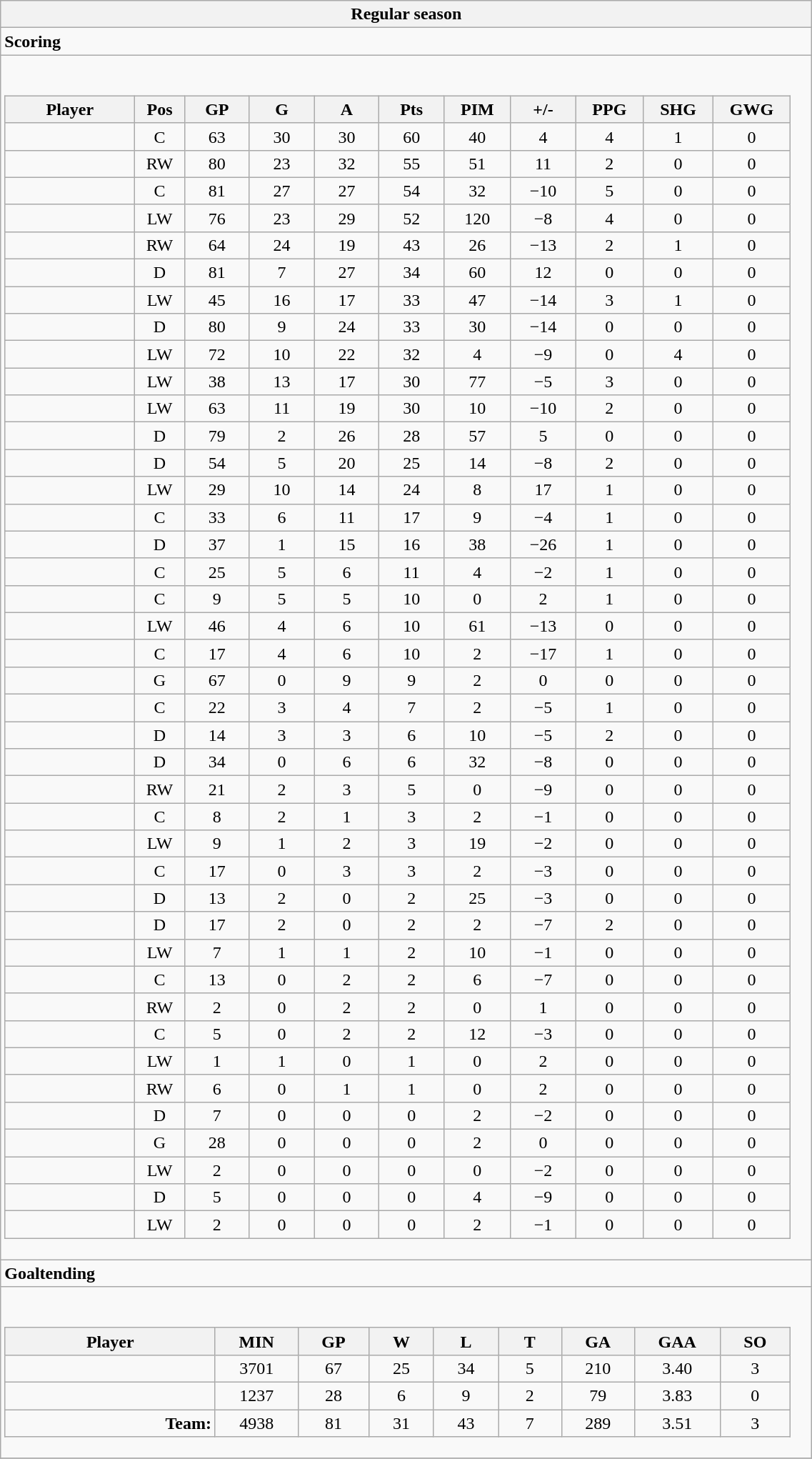<table class="wikitable collapsible" width="60%" border="1">
<tr>
<th>Regular season</th>
</tr>
<tr>
<td class="tocccolors"><strong>Scoring</strong></td>
</tr>
<tr>
<td><br><table class="wikitable sortable">
<tr ALIGN="center">
<th bgcolor="#DDDDFF" width="10%">Player</th>
<th bgcolor="#DDDDFF" width="3%" title="Position">Pos</th>
<th bgcolor="#DDDDFF" width="5%" title="Games played">GP</th>
<th bgcolor="#DDDDFF" width="5%" title="Goals">G</th>
<th bgcolor="#DDDDFF" width="5%" title="Assists">A</th>
<th bgcolor="#DDDDFF" width="5%" title="Points">Pts</th>
<th bgcolor="#DDDDFF" width="5%" title="Penalties in Minutes">PIM</th>
<th bgcolor="#DDDDFF" width="5%" title="Plus/minus">+/-</th>
<th bgcolor="#DDDDFF" width="5%" title="Power play goals">PPG</th>
<th bgcolor="#DDDDFF" width="5%" title="Short-handed goals">SHG</th>
<th bgcolor="#DDDDFF" width="5%" title="Game-winning goals">GWG</th>
</tr>
<tr align="center">
<td align="right"></td>
<td>C</td>
<td>63</td>
<td>30</td>
<td>30</td>
<td>60</td>
<td>40</td>
<td>4</td>
<td>4</td>
<td>1</td>
<td>0</td>
</tr>
<tr align="center">
<td align="right"></td>
<td>RW</td>
<td>80</td>
<td>23</td>
<td>32</td>
<td>55</td>
<td>51</td>
<td>11</td>
<td>2</td>
<td>0</td>
<td>0</td>
</tr>
<tr align="center">
<td align="right"></td>
<td>C</td>
<td>81</td>
<td>27</td>
<td>27</td>
<td>54</td>
<td>32</td>
<td>−10</td>
<td>5</td>
<td>0</td>
<td>0</td>
</tr>
<tr align="center">
<td align="right"></td>
<td>LW</td>
<td>76</td>
<td>23</td>
<td>29</td>
<td>52</td>
<td>120</td>
<td>−8</td>
<td>4</td>
<td>0</td>
<td>0</td>
</tr>
<tr align="center">
<td align="right"></td>
<td>RW</td>
<td>64</td>
<td>24</td>
<td>19</td>
<td>43</td>
<td>26</td>
<td>−13</td>
<td>2</td>
<td>1</td>
<td>0</td>
</tr>
<tr align="center">
<td align="right"></td>
<td>D</td>
<td>81</td>
<td>7</td>
<td>27</td>
<td>34</td>
<td>60</td>
<td>12</td>
<td>0</td>
<td>0</td>
<td>0</td>
</tr>
<tr align="center">
<td align="right"></td>
<td>LW</td>
<td>45</td>
<td>16</td>
<td>17</td>
<td>33</td>
<td>47</td>
<td>−14</td>
<td>3</td>
<td>1</td>
<td>0</td>
</tr>
<tr align="center">
<td align="right"></td>
<td>D</td>
<td>80</td>
<td>9</td>
<td>24</td>
<td>33</td>
<td>30</td>
<td>−14</td>
<td>0</td>
<td>0</td>
<td>0</td>
</tr>
<tr align="center">
<td align="right"></td>
<td>LW</td>
<td>72</td>
<td>10</td>
<td>22</td>
<td>32</td>
<td>4</td>
<td>−9</td>
<td>0</td>
<td>4</td>
<td>0</td>
</tr>
<tr align="center">
<td align="right"></td>
<td>LW</td>
<td>38</td>
<td>13</td>
<td>17</td>
<td>30</td>
<td>77</td>
<td>−5</td>
<td>3</td>
<td>0</td>
<td>0</td>
</tr>
<tr align="center">
<td align="right"></td>
<td>LW</td>
<td>63</td>
<td>11</td>
<td>19</td>
<td>30</td>
<td>10</td>
<td>−10</td>
<td>2</td>
<td>0</td>
<td>0</td>
</tr>
<tr align="center">
<td align="right"></td>
<td>D</td>
<td>79</td>
<td>2</td>
<td>26</td>
<td>28</td>
<td>57</td>
<td>5</td>
<td>0</td>
<td>0</td>
<td>0</td>
</tr>
<tr align="center">
<td align="right"></td>
<td>D</td>
<td>54</td>
<td>5</td>
<td>20</td>
<td>25</td>
<td>14</td>
<td>−8</td>
<td>2</td>
<td>0</td>
<td>0</td>
</tr>
<tr align="center">
<td align="right"></td>
<td>LW</td>
<td>29</td>
<td>10</td>
<td>14</td>
<td>24</td>
<td>8</td>
<td>17</td>
<td>1</td>
<td>0</td>
<td>0</td>
</tr>
<tr align="center">
<td align="right"></td>
<td>C</td>
<td>33</td>
<td>6</td>
<td>11</td>
<td>17</td>
<td>9</td>
<td>−4</td>
<td>1</td>
<td>0</td>
<td>0</td>
</tr>
<tr align="center">
<td align="right"></td>
<td>D</td>
<td>37</td>
<td>1</td>
<td>15</td>
<td>16</td>
<td>38</td>
<td>−26</td>
<td>1</td>
<td>0</td>
<td>0</td>
</tr>
<tr align="center">
<td align="right"></td>
<td>C</td>
<td>25</td>
<td>5</td>
<td>6</td>
<td>11</td>
<td>4</td>
<td>−2</td>
<td>1</td>
<td>0</td>
<td>0</td>
</tr>
<tr align="center">
<td align="right"></td>
<td>C</td>
<td>9</td>
<td>5</td>
<td>5</td>
<td>10</td>
<td>0</td>
<td>2</td>
<td>1</td>
<td>0</td>
<td>0</td>
</tr>
<tr align="center">
<td align="right"></td>
<td>LW</td>
<td>46</td>
<td>4</td>
<td>6</td>
<td>10</td>
<td>61</td>
<td>−13</td>
<td>0</td>
<td>0</td>
<td>0</td>
</tr>
<tr align="center">
<td align="right"></td>
<td>C</td>
<td>17</td>
<td>4</td>
<td>6</td>
<td>10</td>
<td>2</td>
<td>−17</td>
<td>1</td>
<td>0</td>
<td>0</td>
</tr>
<tr align="center">
<td align="right"></td>
<td>G</td>
<td>67</td>
<td>0</td>
<td>9</td>
<td>9</td>
<td>2</td>
<td>0</td>
<td>0</td>
<td>0</td>
<td>0</td>
</tr>
<tr align="center">
<td align="right"></td>
<td>C</td>
<td>22</td>
<td>3</td>
<td>4</td>
<td>7</td>
<td>2</td>
<td>−5</td>
<td>1</td>
<td>0</td>
<td>0</td>
</tr>
<tr align="center">
<td align="right"></td>
<td>D</td>
<td>14</td>
<td>3</td>
<td>3</td>
<td>6</td>
<td>10</td>
<td>−5</td>
<td>2</td>
<td>0</td>
<td>0</td>
</tr>
<tr align="center">
<td align="right"></td>
<td>D</td>
<td>34</td>
<td>0</td>
<td>6</td>
<td>6</td>
<td>32</td>
<td>−8</td>
<td>0</td>
<td>0</td>
<td>0</td>
</tr>
<tr align="center">
<td align="right"></td>
<td>RW</td>
<td>21</td>
<td>2</td>
<td>3</td>
<td>5</td>
<td>0</td>
<td>−9</td>
<td>0</td>
<td>0</td>
<td>0</td>
</tr>
<tr align="center">
<td align="right"></td>
<td>C</td>
<td>8</td>
<td>2</td>
<td>1</td>
<td>3</td>
<td>2</td>
<td>−1</td>
<td>0</td>
<td>0</td>
<td>0</td>
</tr>
<tr align="center">
<td align="right"></td>
<td>LW</td>
<td>9</td>
<td>1</td>
<td>2</td>
<td>3</td>
<td>19</td>
<td>−2</td>
<td>0</td>
<td>0</td>
<td>0</td>
</tr>
<tr align="center">
<td align="right"></td>
<td>C</td>
<td>17</td>
<td>0</td>
<td>3</td>
<td>3</td>
<td>2</td>
<td>−3</td>
<td>0</td>
<td>0</td>
<td>0</td>
</tr>
<tr align="center">
<td align="right"></td>
<td>D</td>
<td>13</td>
<td>2</td>
<td>0</td>
<td>2</td>
<td>25</td>
<td>−3</td>
<td>0</td>
<td>0</td>
<td>0</td>
</tr>
<tr align="center">
<td align="right"></td>
<td>D</td>
<td>17</td>
<td>2</td>
<td>0</td>
<td>2</td>
<td>2</td>
<td>−7</td>
<td>2</td>
<td>0</td>
<td>0</td>
</tr>
<tr align="center">
<td align="right"></td>
<td>LW</td>
<td>7</td>
<td>1</td>
<td>1</td>
<td>2</td>
<td>10</td>
<td>−1</td>
<td>0</td>
<td>0</td>
<td>0</td>
</tr>
<tr align="center">
<td align="right"></td>
<td>C</td>
<td>13</td>
<td>0</td>
<td>2</td>
<td>2</td>
<td>6</td>
<td>−7</td>
<td>0</td>
<td>0</td>
<td>0</td>
</tr>
<tr align="center">
<td align="right"></td>
<td>RW</td>
<td>2</td>
<td>0</td>
<td>2</td>
<td>2</td>
<td>0</td>
<td>1</td>
<td>0</td>
<td>0</td>
<td>0</td>
</tr>
<tr align="center">
<td align="right"></td>
<td>C</td>
<td>5</td>
<td>0</td>
<td>2</td>
<td>2</td>
<td>12</td>
<td>−3</td>
<td>0</td>
<td>0</td>
<td>0</td>
</tr>
<tr align="center">
<td align="right"></td>
<td>LW</td>
<td>1</td>
<td>1</td>
<td>0</td>
<td>1</td>
<td>0</td>
<td>2</td>
<td>0</td>
<td>0</td>
<td>0</td>
</tr>
<tr align="center">
<td align="right"></td>
<td>RW</td>
<td>6</td>
<td>0</td>
<td>1</td>
<td>1</td>
<td>0</td>
<td>2</td>
<td>0</td>
<td>0</td>
<td>0</td>
</tr>
<tr align="center">
<td align="right"></td>
<td>D</td>
<td>7</td>
<td>0</td>
<td>0</td>
<td>0</td>
<td>2</td>
<td>−2</td>
<td>0</td>
<td>0</td>
<td>0</td>
</tr>
<tr align="center">
<td align="right"></td>
<td>G</td>
<td>28</td>
<td>0</td>
<td>0</td>
<td>0</td>
<td>2</td>
<td>0</td>
<td>0</td>
<td>0</td>
<td>0</td>
</tr>
<tr align="center">
<td align="right"></td>
<td>LW</td>
<td>2</td>
<td>0</td>
<td>0</td>
<td>0</td>
<td>0</td>
<td>−2</td>
<td>0</td>
<td>0</td>
<td>0</td>
</tr>
<tr align="center">
<td align="right"></td>
<td>D</td>
<td>5</td>
<td>0</td>
<td>0</td>
<td>0</td>
<td>4</td>
<td>−9</td>
<td>0</td>
<td>0</td>
<td>0</td>
</tr>
<tr align="center">
<td align="right"></td>
<td>LW</td>
<td>2</td>
<td>0</td>
<td>0</td>
<td>0</td>
<td>2</td>
<td>−1</td>
<td>0</td>
<td>0</td>
<td>0</td>
</tr>
</table>
</td>
</tr>
<tr>
<td class="toccolors"><strong>Goaltending</strong></td>
</tr>
<tr>
<td><br><table class="wikitable sortable">
<tr>
<th bgcolor="#DDDDFF" width="10%">Player</th>
<th width="3%" bgcolor="#DDDDFF" title="Minutes played">MIN</th>
<th width="3%" bgcolor="#DDDDFF" title="Games played in">GP</th>
<th width="3%" bgcolor="#DDDDFF" title="Wins">W</th>
<th width="3%" bgcolor="#DDDDFF"title="Losses">L</th>
<th width="3%" bgcolor="#DDDDFF" title="Ties">T</th>
<th width="3%" bgcolor="#DDDDFF" title="Goals against">GA</th>
<th width="3%" bgcolor="#DDDDFF" title="Goals against average">GAA</th>
<th width="3%" bgcolor="#DDDDFF"title="Shut-outs">SO</th>
</tr>
<tr align="center">
<td align="right"></td>
<td>3701</td>
<td>67</td>
<td>25</td>
<td>34</td>
<td>5</td>
<td>210</td>
<td>3.40</td>
<td>3</td>
</tr>
<tr align="center">
<td align="right"></td>
<td>1237</td>
<td>28</td>
<td>6</td>
<td>9</td>
<td>2</td>
<td>79</td>
<td>3.83</td>
<td>0</td>
</tr>
<tr align="center">
<td align="right"><strong>Team:</strong></td>
<td>4938</td>
<td>81</td>
<td>31</td>
<td>43</td>
<td>7</td>
<td>289</td>
<td>3.51</td>
<td>3</td>
</tr>
</table>
</td>
</tr>
<tr>
</tr>
</table>
